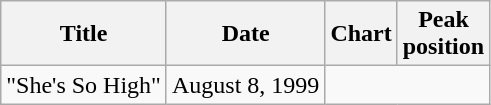<table class="wikitable">
<tr>
<th>Title</th>
<th>Date</th>
<th>Chart</th>
<th>Peak<br>position</th>
</tr>
<tr>
<td>"She's So High"</td>
<td>August 8, 1999<br></td>
</tr>
</table>
